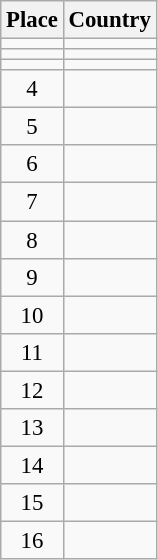<table class="wikitable" style="font-size:95%;">
<tr>
<th>Place</th>
<th>Country</th>
</tr>
<tr>
<td align=center></td>
<td></td>
</tr>
<tr>
<td align=center></td>
<td></td>
</tr>
<tr>
<td align=center></td>
<td></td>
</tr>
<tr>
<td align=center>4</td>
<td></td>
</tr>
<tr>
<td align=center>5</td>
<td></td>
</tr>
<tr>
<td align=center>6</td>
<td></td>
</tr>
<tr>
<td align=center>7</td>
<td></td>
</tr>
<tr>
<td align=center>8</td>
<td></td>
</tr>
<tr>
<td align=center>9</td>
<td></td>
</tr>
<tr>
<td align=center>10</td>
<td></td>
</tr>
<tr>
<td align=center>11</td>
<td></td>
</tr>
<tr>
<td align=center>12</td>
<td></td>
</tr>
<tr>
<td align=center>13</td>
<td></td>
</tr>
<tr>
<td align=center>14</td>
<td></td>
</tr>
<tr>
<td align=center>15</td>
<td></td>
</tr>
<tr>
<td align=center>16</td>
<td></td>
</tr>
</table>
